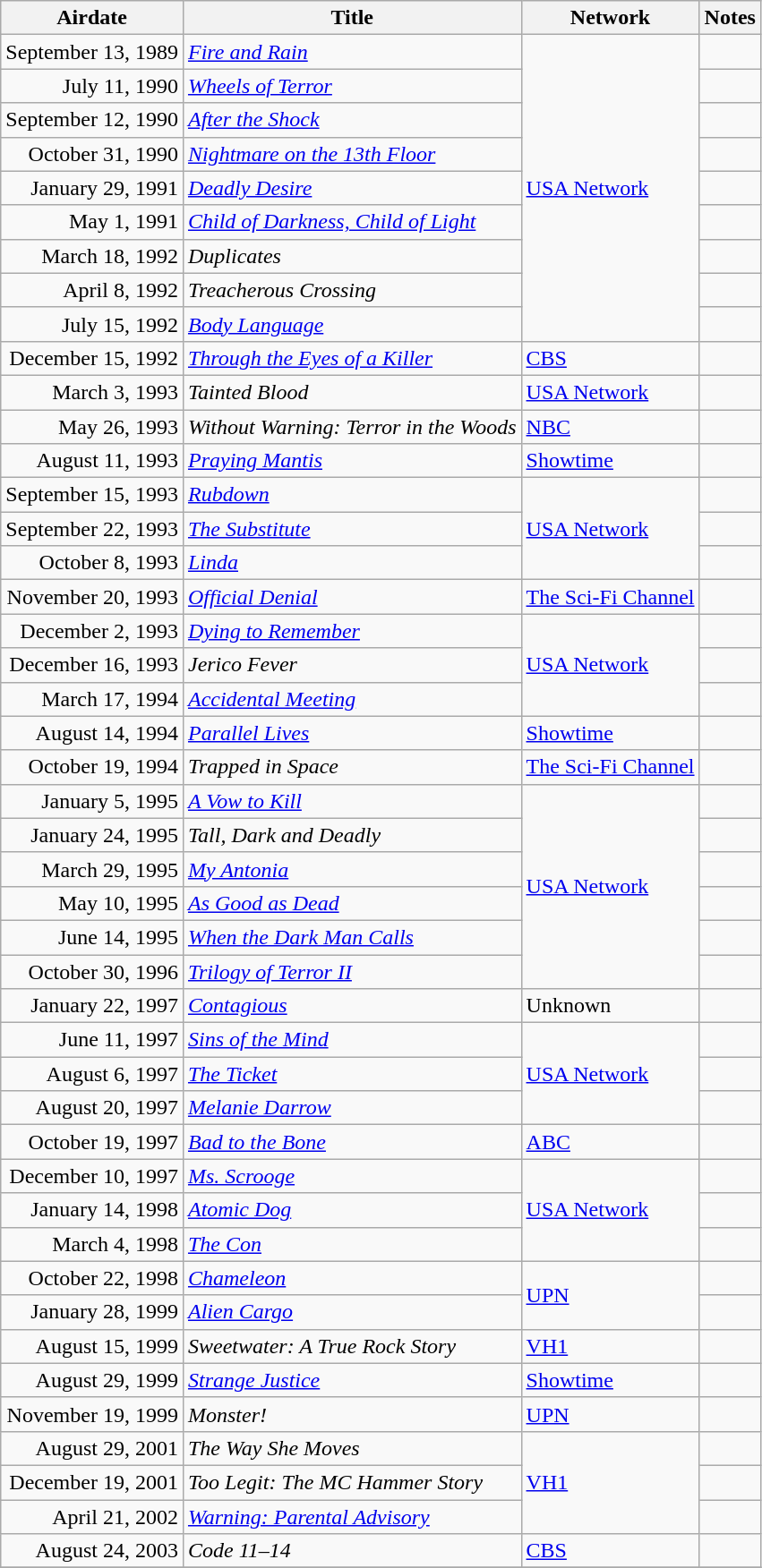<table class="wikitable sortable">
<tr>
<th>Airdate</th>
<th>Title</th>
<th>Network</th>
<th>Notes</th>
</tr>
<tr>
<td align="right">September 13, 1989</td>
<td><em><a href='#'>Fire and Rain</a></em></td>
<td rowspan="9"><a href='#'>USA Network</a></td>
<td></td>
</tr>
<tr>
<td align="right">July 11, 1990</td>
<td><em><a href='#'>Wheels of Terror</a></em></td>
<td></td>
</tr>
<tr>
<td align="right">September 12, 1990</td>
<td><em><a href='#'>After the Shock</a></em></td>
<td></td>
</tr>
<tr>
<td align="right">October 31, 1990</td>
<td><em><a href='#'>Nightmare on the 13th Floor</a></em></td>
<td></td>
</tr>
<tr>
<td align="right">January 29, 1991</td>
<td><em><a href='#'>Deadly Desire</a></em></td>
<td></td>
</tr>
<tr>
<td align="right">May 1, 1991</td>
<td><em><a href='#'>Child of Darkness, Child of Light</a></em></td>
<td></td>
</tr>
<tr>
<td align="right">March 18, 1992</td>
<td><em>Duplicates</em> </td>
<td></td>
</tr>
<tr>
<td align="right">April 8, 1992</td>
<td><em>Treacherous Crossing</em> </td>
<td></td>
</tr>
<tr>
<td align="right">July 15, 1992</td>
<td><em><a href='#'>Body Language</a></em></td>
<td></td>
</tr>
<tr>
<td align="right">December 15, 1992</td>
<td><em><a href='#'>Through the Eyes of a Killer</a></em></td>
<td><a href='#'>CBS</a></td>
<td></td>
</tr>
<tr>
<td align="right">March 3, 1993</td>
<td><em>Tainted Blood</em></td>
<td><a href='#'>USA Network</a></td>
<td></td>
</tr>
<tr>
<td align="right">May 26, 1993</td>
<td><em>Without Warning: Terror in the Woods</em></td>
<td><a href='#'>NBC</a></td>
<td></td>
</tr>
<tr>
<td align="right">August 11, 1993</td>
<td><em><a href='#'>Praying Mantis</a></em></td>
<td><a href='#'>Showtime</a></td>
<td></td>
</tr>
<tr>
<td align="right">September 15, 1993</td>
<td><em><a href='#'>Rubdown</a></em></td>
<td rowspan="3"><a href='#'>USA Network</a></td>
<td></td>
</tr>
<tr>
<td align="right">September 22, 1993</td>
<td><em><a href='#'>The Substitute</a></em></td>
<td></td>
</tr>
<tr>
<td align="right">October 8, 1993</td>
<td><em><a href='#'>Linda</a></em></td>
<td></td>
</tr>
<tr>
<td align="right">November 20, 1993</td>
<td><em><a href='#'>Official Denial</a></em></td>
<td><a href='#'>The Sci-Fi Channel</a></td>
<td></td>
</tr>
<tr>
<td align="right">December 2, 1993</td>
<td><em><a href='#'>Dying to Remember</a></em></td>
<td rowspan="3"><a href='#'>USA Network</a></td>
<td></td>
</tr>
<tr>
<td align="right">December 16, 1993</td>
<td><em>Jerico Fever</em></td>
<td></td>
</tr>
<tr>
<td align="right">March 17, 1994</td>
<td><em><a href='#'>Accidental Meeting</a></em></td>
<td></td>
</tr>
<tr>
<td align="right">August 14, 1994</td>
<td><em><a href='#'>Parallel Lives</a></em></td>
<td><a href='#'>Showtime</a></td>
<td></td>
</tr>
<tr>
<td align="right">October 19, 1994</td>
<td><em>Trapped in Space</em></td>
<td><a href='#'>The Sci-Fi Channel</a></td>
<td></td>
</tr>
<tr>
<td align="right">January 5, 1995</td>
<td><em><a href='#'>A Vow to Kill</a></em></td>
<td rowspan="6"><a href='#'>USA Network</a></td>
<td></td>
</tr>
<tr>
<td align="right">January 24, 1995</td>
<td><em>Tall, Dark and Deadly</em></td>
<td></td>
</tr>
<tr>
<td align="right">March 29, 1995</td>
<td><em><a href='#'>My Antonia</a></em></td>
<td></td>
</tr>
<tr>
<td align="right">May 10, 1995</td>
<td><em><a href='#'>As Good as Dead</a></em></td>
<td></td>
</tr>
<tr>
<td align="right">June 14, 1995</td>
<td><em><a href='#'>When the Dark Man Calls</a></em></td>
<td></td>
</tr>
<tr>
<td align="right">October 30, 1996</td>
<td><em><a href='#'>Trilogy of Terror II</a></em></td>
<td></td>
</tr>
<tr>
<td align="right">January 22, 1997</td>
<td><em><a href='#'>Contagious</a></em></td>
<td>Unknown</td>
<td></td>
</tr>
<tr>
<td align="right">June 11, 1997</td>
<td><em><a href='#'>Sins of the Mind</a></em></td>
<td rowspan="3"><a href='#'>USA Network</a></td>
<td></td>
</tr>
<tr>
<td align="right">August 6, 1997</td>
<td><em><a href='#'>The Ticket</a></em></td>
<td></td>
</tr>
<tr>
<td align="right">August 20, 1997</td>
<td><em><a href='#'>Melanie Darrow</a></em></td>
<td></td>
</tr>
<tr>
<td align="right">October 19, 1997</td>
<td><em><a href='#'>Bad to the Bone</a></em></td>
<td><a href='#'>ABC</a></td>
<td></td>
</tr>
<tr>
<td align="right">December 10, 1997</td>
<td><em><a href='#'>Ms. Scrooge</a></em></td>
<td rowspan="3"><a href='#'>USA Network</a></td>
<td></td>
</tr>
<tr>
<td align="right">January 14, 1998</td>
<td><em><a href='#'>Atomic Dog</a></em></td>
<td></td>
</tr>
<tr>
<td align="right">March 4, 1998</td>
<td><em><a href='#'>The Con</a></em></td>
<td></td>
</tr>
<tr>
<td align="right">October 22, 1998</td>
<td><em><a href='#'>Chameleon</a></em></td>
<td rowspan="2"><a href='#'>UPN</a></td>
<td></td>
</tr>
<tr>
<td align="right">January 28, 1999</td>
<td><em><a href='#'>Alien Cargo</a></em></td>
<td></td>
</tr>
<tr>
<td align="right">August 15, 1999</td>
<td><em>Sweetwater: A True Rock Story</em></td>
<td><a href='#'>VH1</a></td>
<td></td>
</tr>
<tr>
<td align="right">August 29, 1999</td>
<td><em><a href='#'>Strange Justice</a></em></td>
<td><a href='#'>Showtime</a></td>
<td></td>
</tr>
<tr>
<td align="right">November 19, 1999</td>
<td><em>Monster!</em></td>
<td><a href='#'>UPN</a></td>
<td></td>
</tr>
<tr>
<td align="right">August 29, 2001</td>
<td><em>The Way She Moves</em></td>
<td rowspan="3"><a href='#'>VH1</a></td>
<td></td>
</tr>
<tr>
<td align="right">December 19, 2001</td>
<td><em>Too Legit: The MC Hammer Story</em></td>
<td></td>
</tr>
<tr>
<td align="right">April 21, 2002</td>
<td><em><a href='#'>Warning: Parental Advisory</a></em></td>
<td></td>
</tr>
<tr>
<td align="right">August 24, 2003</td>
<td><em>Code 11–14</em></td>
<td><a href='#'>CBS</a></td>
<td></td>
</tr>
<tr>
</tr>
</table>
